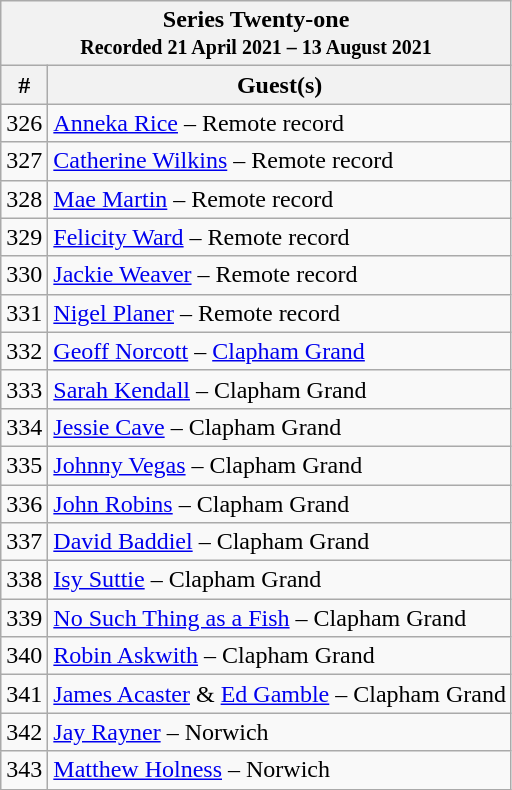<table class="wikitable">
<tr>
<th colspan="3">Series Twenty-one<br><small>Recorded 21 April 2021 – 13 August 2021</small></th>
</tr>
<tr>
<th>#</th>
<th>Guest(s)</th>
</tr>
<tr>
<td>326</td>
<td><a href='#'>Anneka Rice</a> – Remote record</td>
</tr>
<tr>
<td>327</td>
<td><a href='#'>Catherine Wilkins</a> – Remote record</td>
</tr>
<tr>
<td>328</td>
<td><a href='#'>Mae Martin</a> – Remote record</td>
</tr>
<tr>
<td>329</td>
<td><a href='#'>Felicity Ward</a> – Remote record</td>
</tr>
<tr>
<td>330</td>
<td><a href='#'>Jackie Weaver</a> – Remote record</td>
</tr>
<tr>
<td>331</td>
<td><a href='#'>Nigel Planer</a> – Remote record</td>
</tr>
<tr>
<td>332</td>
<td><a href='#'>Geoff Norcott</a> – <a href='#'>Clapham Grand</a></td>
</tr>
<tr>
<td>333</td>
<td><a href='#'>Sarah Kendall</a> – Clapham Grand</td>
</tr>
<tr>
<td>334</td>
<td><a href='#'>Jessie Cave</a> – Clapham Grand</td>
</tr>
<tr>
<td>335</td>
<td><a href='#'>Johnny Vegas</a> – Clapham Grand</td>
</tr>
<tr>
<td>336</td>
<td><a href='#'>John Robins</a> – Clapham Grand</td>
</tr>
<tr>
<td>337</td>
<td><a href='#'>David Baddiel</a> – Clapham Grand</td>
</tr>
<tr>
<td>338</td>
<td><a href='#'>Isy Suttie</a> – Clapham Grand</td>
</tr>
<tr>
<td>339</td>
<td><a href='#'>No Such Thing as a Fish</a> – Clapham Grand</td>
</tr>
<tr>
<td>340</td>
<td><a href='#'>Robin Askwith</a> – Clapham Grand</td>
</tr>
<tr>
<td>341</td>
<td><a href='#'>James Acaster</a> & <a href='#'>Ed Gamble</a> – Clapham Grand</td>
</tr>
<tr>
<td>342</td>
<td><a href='#'>Jay Rayner</a> – Norwich</td>
</tr>
<tr>
<td>343</td>
<td><a href='#'>Matthew Holness</a> – Norwich</td>
</tr>
</table>
